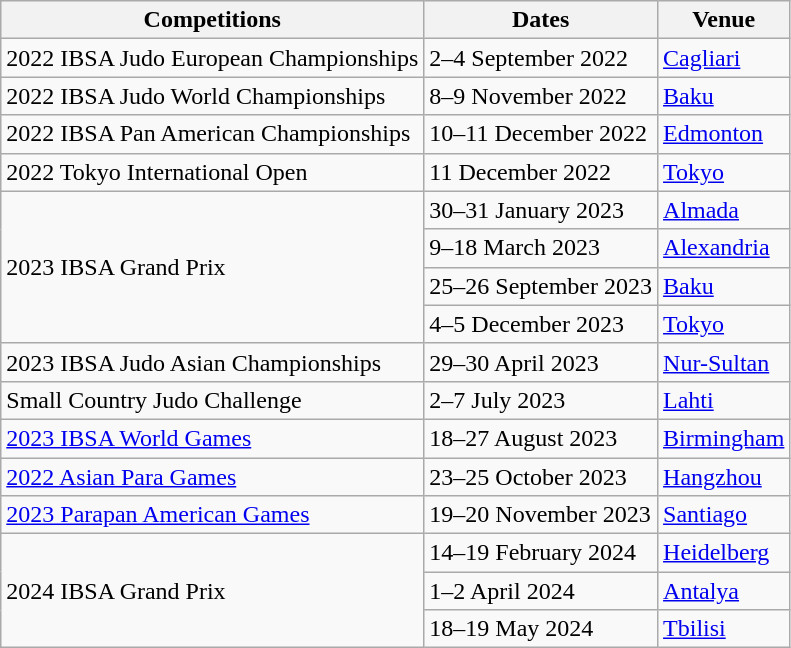<table class=wikitable>
<tr>
<th>Competitions</th>
<th>Dates</th>
<th>Venue</th>
</tr>
<tr>
<td>2022 IBSA Judo European Championships</td>
<td>2–4 September 2022</td>
<td> <a href='#'>Cagliari</a></td>
</tr>
<tr>
<td>2022 IBSA Judo World Championships</td>
<td>8–9 November 2022</td>
<td> <a href='#'>Baku</a></td>
</tr>
<tr>
<td>2022 IBSA Pan American Championships</td>
<td>10–11 December 2022</td>
<td> <a href='#'>Edmonton</a></td>
</tr>
<tr>
<td>2022 Tokyo International Open</td>
<td>11 December 2022</td>
<td> <a href='#'>Tokyo</a></td>
</tr>
<tr>
<td rowspan=4>2023 IBSA Grand Prix</td>
<td>30–31 January 2023</td>
<td> <a href='#'>Almada</a></td>
</tr>
<tr>
<td>9–18 March 2023</td>
<td> <a href='#'>Alexandria</a></td>
</tr>
<tr>
<td>25–26 September 2023</td>
<td> <a href='#'>Baku</a></td>
</tr>
<tr>
<td>4–5 December 2023</td>
<td> <a href='#'>Tokyo</a></td>
</tr>
<tr>
<td>2023 IBSA Judo Asian Championships</td>
<td>29–30 April 2023</td>
<td> <a href='#'>Nur-Sultan</a></td>
</tr>
<tr>
<td>Small Country Judo Challenge</td>
<td>2–7 July 2023</td>
<td> <a href='#'>Lahti</a></td>
</tr>
<tr>
<td><a href='#'>2023 IBSA World Games</a></td>
<td>18–27 August 2023</td>
<td> <a href='#'>Birmingham</a></td>
</tr>
<tr>
<td><a href='#'>2022 Asian Para Games</a></td>
<td>23–25 October 2023</td>
<td> <a href='#'>Hangzhou</a></td>
</tr>
<tr>
<td><a href='#'>2023 Parapan American Games</a></td>
<td>19–20 November 2023</td>
<td> <a href='#'>Santiago</a></td>
</tr>
<tr>
<td rowspan=3>2024 IBSA Grand Prix</td>
<td>14–19 February 2024</td>
<td> <a href='#'>Heidelberg</a></td>
</tr>
<tr>
<td>1–2 April 2024</td>
<td> <a href='#'>Antalya</a></td>
</tr>
<tr>
<td>18–19 May 2024</td>
<td> <a href='#'>Tbilisi</a></td>
</tr>
</table>
